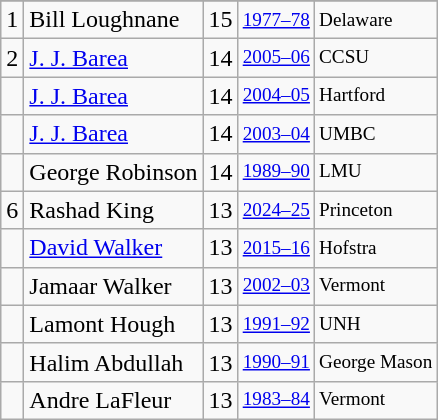<table class="wikitable">
<tr>
</tr>
<tr>
<td>1</td>
<td>Bill Loughnane</td>
<td>15</td>
<td style="font-size:80%;"><a href='#'>1977–78</a></td>
<td style="font-size:80%;">Delaware</td>
</tr>
<tr>
<td>2</td>
<td><a href='#'>J. J. Barea</a></td>
<td>14</td>
<td style="font-size:80%;"><a href='#'>2005–06</a></td>
<td style="font-size:80%;">CCSU</td>
</tr>
<tr>
<td></td>
<td><a href='#'>J. J. Barea</a></td>
<td>14</td>
<td style="font-size:80%;"><a href='#'>2004–05</a></td>
<td style="font-size:80%;">Hartford</td>
</tr>
<tr>
<td></td>
<td><a href='#'>J. J. Barea</a></td>
<td>14</td>
<td style="font-size:80%;"><a href='#'>2003–04</a></td>
<td style="font-size:80%;">UMBC</td>
</tr>
<tr>
<td></td>
<td>George Robinson</td>
<td>14</td>
<td style="font-size:80%;"><a href='#'>1989–90</a></td>
<td style="font-size:80%;">LMU</td>
</tr>
<tr>
<td>6</td>
<td>Rashad King</td>
<td>13</td>
<td style="font-size:80%;"><a href='#'>2024–25</a></td>
<td style="font-size:80%;">Princeton</td>
</tr>
<tr>
<td></td>
<td><a href='#'>David Walker</a></td>
<td>13</td>
<td style="font-size:80%;"><a href='#'>2015–16</a></td>
<td style="font-size:80%;">Hofstra</td>
</tr>
<tr>
<td></td>
<td>Jamaar Walker</td>
<td>13</td>
<td style="font-size:80%;"><a href='#'>2002–03</a></td>
<td style="font-size:80%;">Vermont</td>
</tr>
<tr>
<td></td>
<td>Lamont Hough</td>
<td>13</td>
<td style="font-size:80%;"><a href='#'>1991–92</a></td>
<td style="font-size:80%;">UNH</td>
</tr>
<tr>
<td></td>
<td>Halim Abdullah</td>
<td>13</td>
<td style="font-size:80%;"><a href='#'>1990–91</a></td>
<td style="font-size:80%;">George Mason</td>
</tr>
<tr>
<td></td>
<td>Andre LaFleur</td>
<td>13</td>
<td style="font-size:80%;"><a href='#'>1983–84</a></td>
<td style="font-size:80%;">Vermont</td>
</tr>
</table>
